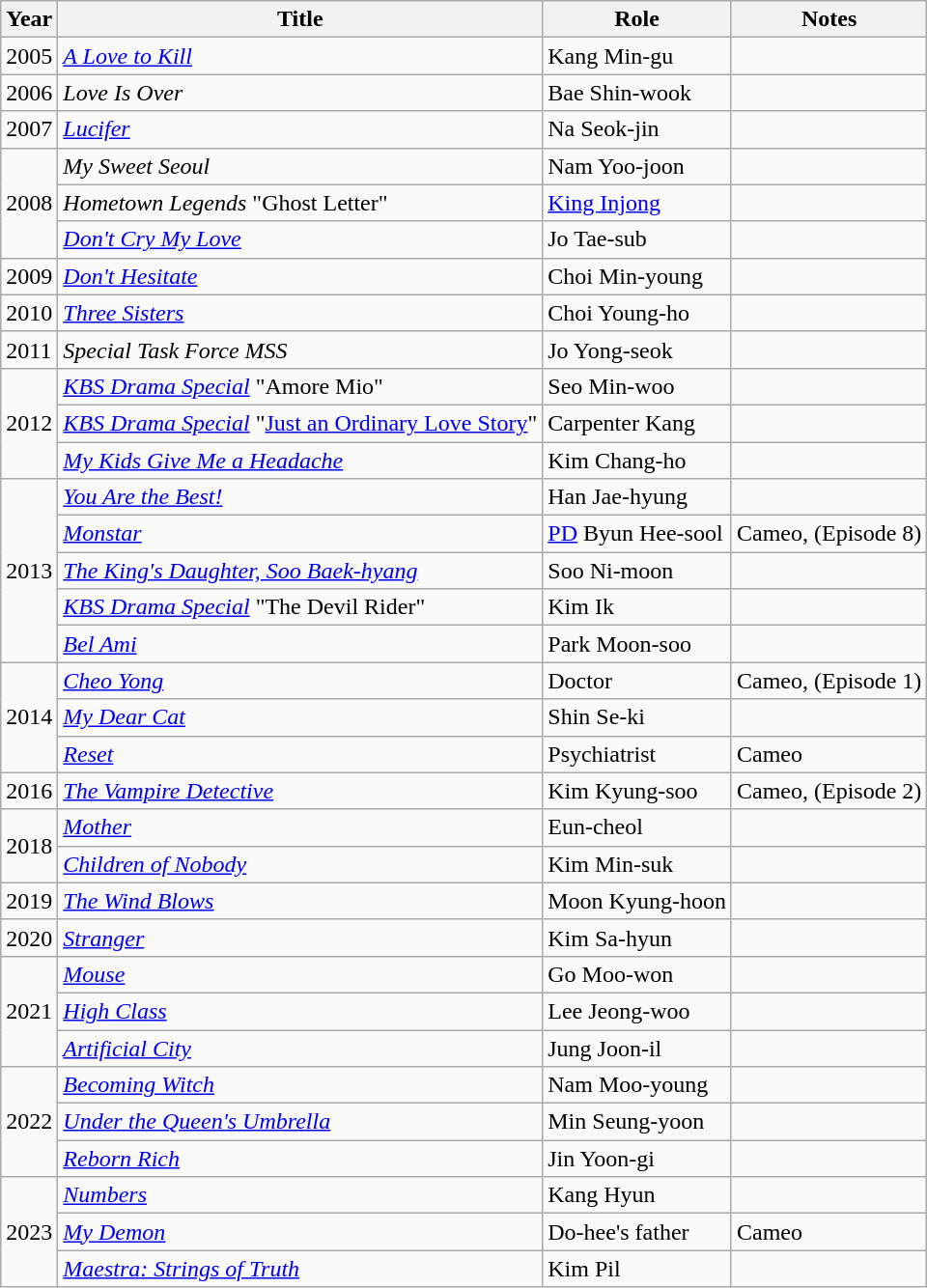<table class="wikitable">
<tr>
<th>Year</th>
<th>Title</th>
<th>Role</th>
<th>Notes</th>
</tr>
<tr>
<td>2005</td>
<td><em><a href='#'>A Love to Kill</a></em></td>
<td>Kang Min-gu</td>
<td></td>
</tr>
<tr>
<td>2006</td>
<td><em>Love Is Over</em> </td>
<td>Bae Shin-wook</td>
<td></td>
</tr>
<tr>
<td>2007</td>
<td><em><a href='#'>Lucifer</a></em></td>
<td>Na Seok-jin</td>
<td></td>
</tr>
<tr>
<td rowspan=3>2008</td>
<td><em>My Sweet Seoul</em></td>
<td>Nam Yoo-joon</td>
<td></td>
</tr>
<tr>
<td><em>Hometown Legends</em> "Ghost Letter"</td>
<td><a href='#'>King Injong</a></td>
<td></td>
</tr>
<tr>
<td><em><a href='#'>Don't Cry My Love</a></em></td>
<td>Jo Tae-sub</td>
<td></td>
</tr>
<tr>
<td>2009</td>
<td><em><a href='#'>Don't Hesitate</a></em></td>
<td>Choi Min-young</td>
<td></td>
</tr>
<tr>
<td>2010</td>
<td><em><a href='#'>Three Sisters</a></em></td>
<td>Choi Young-ho</td>
<td></td>
</tr>
<tr>
<td>2011</td>
<td><em>Special Task Force MSS</em></td>
<td>Jo Yong-seok</td>
<td></td>
</tr>
<tr>
<td rowspan=3>2012</td>
<td><em><a href='#'>KBS Drama Special</a></em> "Amore Mio"</td>
<td>Seo Min-woo</td>
<td></td>
</tr>
<tr>
<td><em><a href='#'>KBS Drama Special</a></em> "<a href='#'>Just an Ordinary Love Story</a>"</td>
<td>Carpenter Kang</td>
<td></td>
</tr>
<tr>
<td><em><a href='#'>My Kids Give Me a Headache</a></em></td>
<td>Kim Chang-ho</td>
<td></td>
</tr>
<tr>
<td rowspan=5>2013</td>
<td><em><a href='#'>You Are the Best!</a></em></td>
<td>Han Jae-hyung</td>
<td></td>
</tr>
<tr>
<td><em><a href='#'>Monstar</a></em></td>
<td><a href='#'>PD</a> Byun Hee-sool</td>
<td>Cameo, (Episode 8)</td>
</tr>
<tr>
<td><em><a href='#'>The King's Daughter, Soo Baek-hyang</a></em></td>
<td>Soo Ni-moon</td>
<td></td>
</tr>
<tr>
<td><em><a href='#'>KBS Drama Special</a></em> "The Devil Rider"</td>
<td>Kim Ik</td>
<td></td>
</tr>
<tr>
<td><em><a href='#'>Bel Ami</a></em></td>
<td>Park Moon-soo</td>
<td></td>
</tr>
<tr>
<td rowspan=3>2014</td>
<td><em><a href='#'>Cheo Yong</a></em></td>
<td>Doctor</td>
<td>Cameo, (Episode 1)</td>
</tr>
<tr>
<td><em><a href='#'>My Dear Cat</a></em></td>
<td>Shin Se-ki</td>
<td></td>
</tr>
<tr>
<td><em><a href='#'>Reset</a></em></td>
<td>Psychiatrist</td>
<td>Cameo</td>
</tr>
<tr>
<td>2016</td>
<td><em><a href='#'>The Vampire Detective</a></em></td>
<td>Kim Kyung-soo</td>
<td>Cameo, (Episode 2)</td>
</tr>
<tr>
<td rowspan=2>2018</td>
<td><em><a href='#'>Mother</a></em></td>
<td>Eun-cheol</td>
<td></td>
</tr>
<tr>
<td><em><a href='#'>Children of Nobody</a></em></td>
<td>Kim Min-suk</td>
<td></td>
</tr>
<tr>
<td>2019</td>
<td><em><a href='#'>The Wind Blows</a></em></td>
<td>Moon Kyung-hoon</td>
<td></td>
</tr>
<tr>
<td>2020</td>
<td><em><a href='#'>Stranger</a></em></td>
<td>Kim Sa-hyun</td>
<td></td>
</tr>
<tr>
<td rowspan=3>2021</td>
<td><em><a href='#'>Mouse</a></em></td>
<td>Go Moo-won</td>
<td></td>
</tr>
<tr>
<td><em><a href='#'>High Class</a></em></td>
<td>Lee Jeong-woo</td>
<td></td>
</tr>
<tr>
<td><em><a href='#'>Artificial City</a></em></td>
<td>Jung Joon-il</td>
<td></td>
</tr>
<tr>
<td rowspan="3">2022</td>
<td><em><a href='#'>Becoming Witch</a></em></td>
<td>Nam Moo-young</td>
<td></td>
</tr>
<tr>
<td><em><a href='#'>Under the Queen's Umbrella</a></em></td>
<td>Min Seung-yoon</td>
<td></td>
</tr>
<tr>
<td><em><a href='#'>Reborn Rich</a></em></td>
<td>Jin Yoon-gi</td>
<td></td>
</tr>
<tr>
<td rowspan="3">2023</td>
<td><em><a href='#'>Numbers</a></em></td>
<td>Kang Hyun</td>
<td></td>
</tr>
<tr>
<td><em><a href='#'>My Demon</a></em></td>
<td>Do-hee's father</td>
<td>Cameo</td>
</tr>
<tr>
<td><em><a href='#'>Maestra: Strings of Truth</a></em></td>
<td>Kim Pil</td>
<td></td>
</tr>
</table>
